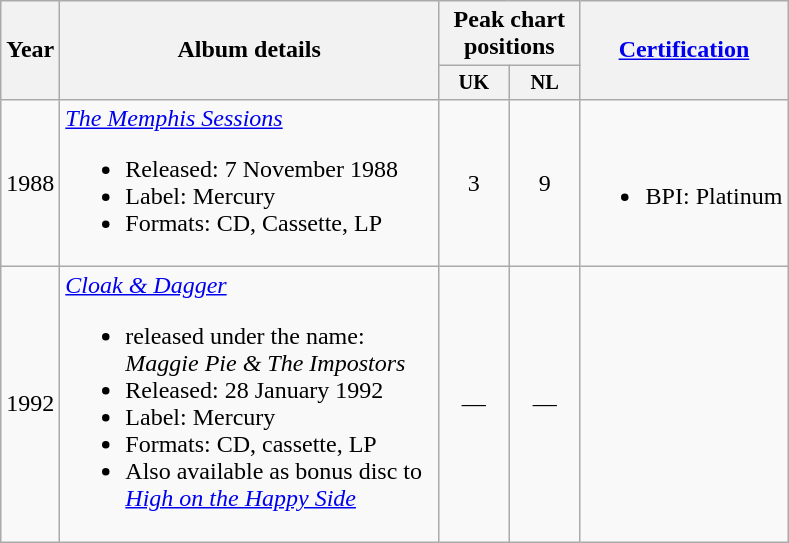<table class="wikitable" style=text-align:center;>
<tr>
<th rowspan="2">Year</th>
<th width="245" rowspan="2">Album details</th>
<th colspan="2">Peak chart positions</th>
<th rowspan="2"><a href='#'>Certification</a></th>
</tr>
<tr>
<th style="width:3em;font-size:85%">UK<br></th>
<th style="width:3em;font-size:85%">NL<br></th>
</tr>
<tr>
<td>1988</td>
<td align="left"><em><a href='#'>The Memphis Sessions</a></em><br><ul><li>Released: 7 November 1988</li><li>Label: Mercury</li><li>Formats: CD, Cassette, LP</li></ul></td>
<td>3</td>
<td>9</td>
<td><br><ul><li>BPI: Platinum</li></ul></td>
</tr>
<tr>
<td>1992</td>
<td align=left><em><a href='#'>Cloak & Dagger</a></em><br><ul><li>released under the name: <br><em>Maggie Pie & The Impostors</em></li><li>Released: 28 January 1992</li><li>Label: Mercury</li><li>Formats: CD, cassette, LP</li><li>Also available as bonus disc to <br><em><a href='#'>High on the Happy Side</a></em></li></ul></td>
<td>—</td>
<td>—</td>
<td></td>
</tr>
</table>
